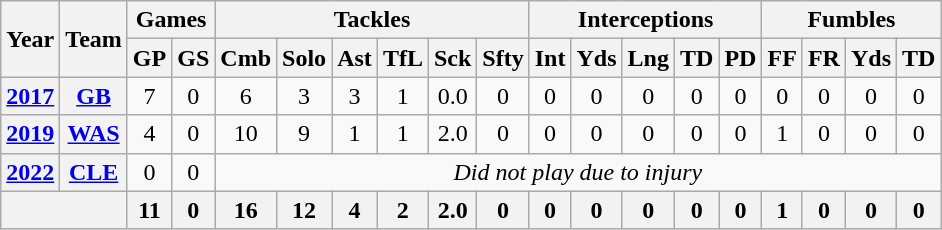<table class= "wikitable" style="text-align: center;">
<tr>
<th rowspan="2">Year</th>
<th rowspan="2">Team</th>
<th colspan="2">Games</th>
<th colspan="6">Tackles</th>
<th colspan="5">Interceptions</th>
<th colspan="4">Fumbles</th>
</tr>
<tr>
<th>GP</th>
<th>GS</th>
<th>Cmb</th>
<th>Solo</th>
<th>Ast</th>
<th>TfL</th>
<th>Sck</th>
<th>Sfty</th>
<th>Int</th>
<th>Yds</th>
<th>Lng</th>
<th>TD</th>
<th>PD</th>
<th>FF</th>
<th>FR</th>
<th>Yds</th>
<th>TD</th>
</tr>
<tr>
<th><a href='#'>2017</a></th>
<th><a href='#'>GB</a></th>
<td>7</td>
<td>0</td>
<td>6</td>
<td>3</td>
<td>3</td>
<td>1</td>
<td>0.0</td>
<td>0</td>
<td>0</td>
<td>0</td>
<td>0</td>
<td>0</td>
<td>0</td>
<td>0</td>
<td>0</td>
<td>0</td>
<td>0</td>
</tr>
<tr>
<th><a href='#'>2019</a></th>
<th><a href='#'>WAS</a></th>
<td>4</td>
<td>0</td>
<td>10</td>
<td>9</td>
<td>1</td>
<td>1</td>
<td>2.0</td>
<td>0</td>
<td>0</td>
<td>0</td>
<td>0</td>
<td>0</td>
<td>0</td>
<td>1</td>
<td>0</td>
<td>0</td>
<td>0</td>
</tr>
<tr>
<th><a href='#'>2022</a></th>
<th><a href='#'>CLE</a></th>
<td>0</td>
<td>0</td>
<td colspan="15"><em>Did not play due to injury</em></td>
</tr>
<tr>
<th colspan="2"></th>
<th>11</th>
<th>0</th>
<th>16</th>
<th>12</th>
<th>4</th>
<th>2</th>
<th>2.0</th>
<th>0</th>
<th>0</th>
<th>0</th>
<th>0</th>
<th>0</th>
<th>0</th>
<th>1</th>
<th>0</th>
<th>0</th>
<th>0</th>
</tr>
</table>
